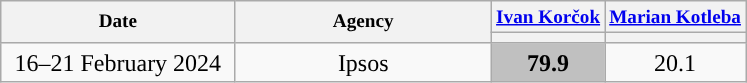<table class="wikitable" style="text-align:center;">
<tr style="font-size:80%;">
<th style="width:150px;" rowspan="2">Date</th>
<th style="width:165px;" rowspan="2">Agency</th>
<th><a href='#'>Ivan Korčok</a></th>
<th><a href='#'>Marian Kotleba</a></th>
</tr>
<tr>
<th style="background:"></th>
<th style="background:"></th>
</tr>
<tr>
<td>16–21 February 2024</td>
<td>Ipsos</td>
<td style="background:#C0C0C0;"><strong>79.9</strong></td>
<td>20.1</td>
</tr>
</table>
